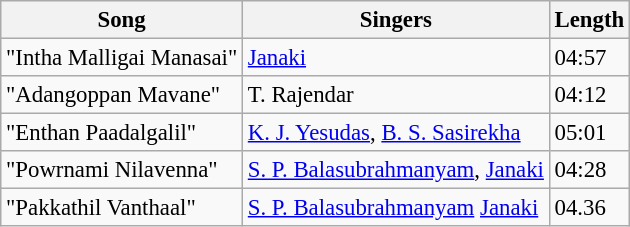<table class="wikitable" style="font-size:95%;">
<tr>
<th>Song</th>
<th>Singers</th>
<th>Length</th>
</tr>
<tr>
<td>"Intha Malligai Manasai"</td>
<td><a href='#'>Janaki</a></td>
<td>04:57</td>
</tr>
<tr>
<td>"Adangoppan Mavane"</td>
<td>T. Rajendar</td>
<td>04:12</td>
</tr>
<tr>
<td>"Enthan Paadalgalil"</td>
<td><a href='#'>K. J. Yesudas</a>,  <a href='#'>B. S. Sasirekha</a></td>
<td>05:01</td>
</tr>
<tr>
<td>"Powrnami Nilavenna"</td>
<td><a href='#'>S. P. Balasubrahmanyam</a>, <a href='#'>Janaki</a></td>
<td>04:28</td>
</tr>
<tr>
<td>"Pakkathil Vanthaal"</td>
<td><a href='#'>S. P. Balasubrahmanyam</a> <a href='#'>Janaki</a></td>
<td>04.36</td>
</tr>
</table>
